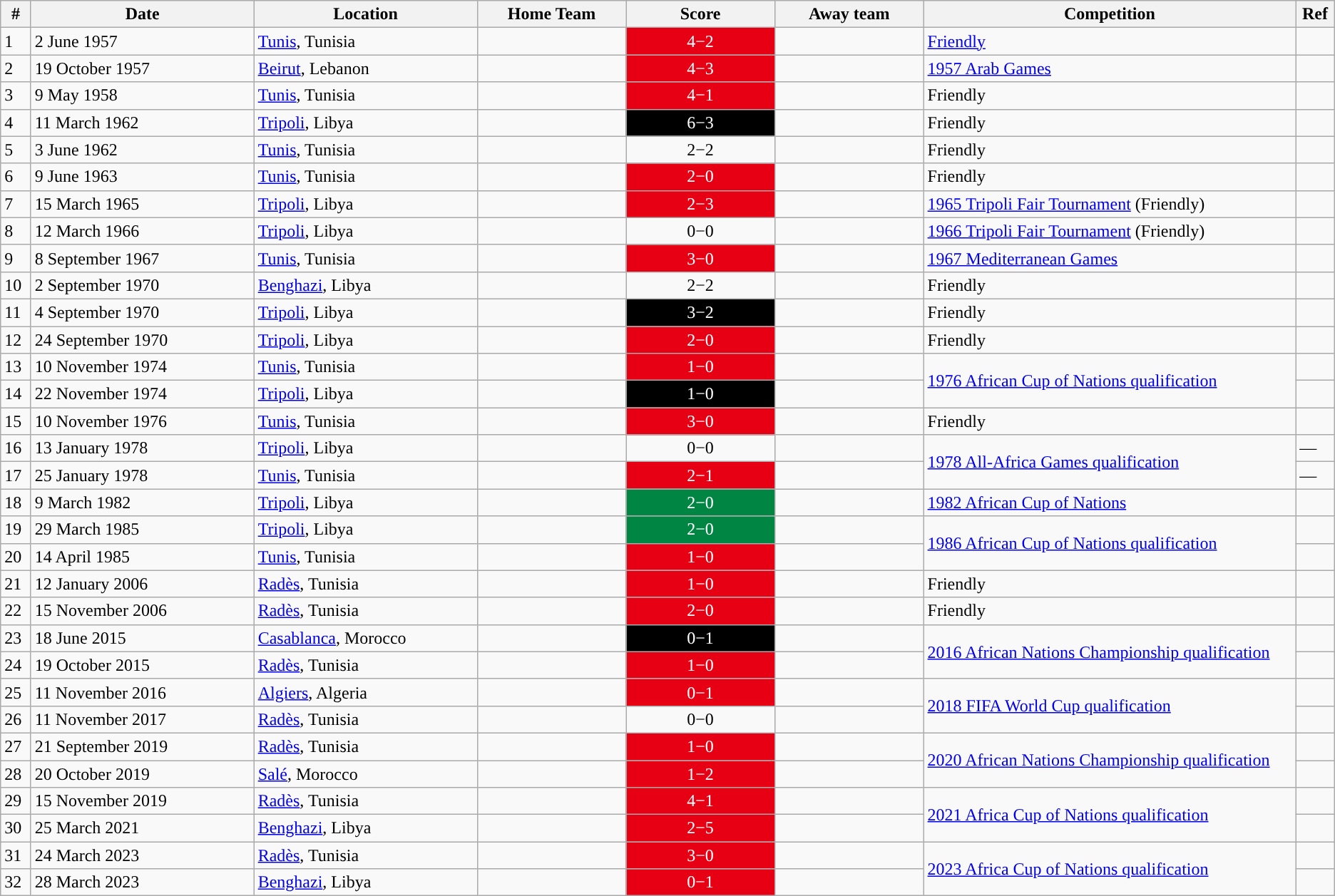<table class="wikitable plainrowheaders" style="text-align:left; width=" 100%" style="font-size:90%;">
<tr>
<th width="1%">#</th>
<th width="12%">Date</th>
<th width="12%">Location</th>
<th width="8%">Home Team</th>
<th width="8%">Score</th>
<th width="8%">Away team</th>
<th width="20%">Competition</th>
<th width="1%">Ref</th>
</tr>
<tr>
<td>1</td>
<td>2 June 1957</td>
<td> <a href='#'>Tunis</a>, Tunisia</td>
<td align="right"><strong></strong></td>
<td style="color:#FFFFFF; background:#E70013;" align="center">4−2</td>
<td></td>
<td><a href='#'>Friendly</a></td>
<td></td>
</tr>
<tr>
<td>2</td>
<td>19 October 1957</td>
<td> <a href='#'>Beirut</a>, Lebanon</td>
<td align="right"><strong></strong></td>
<td style="color:#FFFFFF; background:#E70013;" align="center">4−3</td>
<td></td>
<td><a href='#'>1957 Arab Games</a></td>
<td></td>
</tr>
<tr>
<td>3</td>
<td>9 May 1958</td>
<td> <a href='#'>Tunis</a>, Tunisia</td>
<td align="right"><strong></strong></td>
<td style="color:#FFFFFF; background:#E70013;" align="center">4−1</td>
<td></td>
<td>Friendly</td>
<td></td>
</tr>
<tr>
<td>4</td>
<td>11 March 1962</td>
<td> <a href='#'>Tripoli</a>, Libya</td>
<td align="right"><strong></strong></td>
<td style="color:#FFFFFF; background:#000000;" align="center">6−3</td>
<td></td>
<td>Friendly</td>
<td></td>
</tr>
<tr>
<td>5</td>
<td>3 June 1962</td>
<td> <a href='#'>Tunis</a>, Tunisia</td>
<td align="right"></td>
<td align="center">2−2</td>
<td></td>
<td>Friendly</td>
<td></td>
</tr>
<tr>
<td>6</td>
<td>9 June 1963</td>
<td> <a href='#'>Tunis</a>, Tunisia</td>
<td align="right"><strong></strong></td>
<td style="color:#FFFFFF; background:#E70013;" align="center">2−0</td>
<td></td>
<td>Friendly</td>
<td></td>
</tr>
<tr>
<td>7</td>
<td>15 March 1965</td>
<td> <a href='#'>Tripoli</a>, Libya</td>
<td align="right"></td>
<td style="color:#FFFFFF; background:#E70013;" align="center">2−3</td>
<td><strong></strong></td>
<td><a href='#'>1965 Tripoli Fair Tournament</a> (Friendly)</td>
<td></td>
</tr>
<tr>
<td>8</td>
<td>12 March 1966</td>
<td> <a href='#'>Tripoli</a>, Libya</td>
<td align="right"></td>
<td align="center">0−0</td>
<td></td>
<td><a href='#'>1966 Tripoli Fair Tournament</a> (Friendly)</td>
<td></td>
</tr>
<tr>
<td>9</td>
<td>8 September 1967</td>
<td> <a href='#'>Tunis</a>, Tunisia</td>
<td align="right"><strong></strong></td>
<td style="color:#FFFFFF; background:#E70013;" align="center">3−0</td>
<td></td>
<td><a href='#'>1967 Mediterranean Games</a></td>
<td></td>
</tr>
<tr>
<td>10</td>
<td>2 September 1970</td>
<td> <a href='#'>Benghazi</a>, Libya</td>
<td align="right"></td>
<td align="center">2−2</td>
<td></td>
<td>Friendly</td>
<td></td>
</tr>
<tr>
<td>11</td>
<td>4 September 1970</td>
<td> <a href='#'>Tripoli</a>, Libya</td>
<td align="right"><strong></strong></td>
<td style="color:#FFFFFF; background:#000000;" align="center">3−2</td>
<td></td>
<td>Friendly</td>
<td></td>
</tr>
<tr>
<td>12</td>
<td>24 September 1970</td>
<td> <a href='#'>Tripoli</a>, Libya</td>
<td align="right"><strong></strong></td>
<td style="color:#FFFFFF; background:#E70013;" align="center">2−0</td>
<td></td>
<td>Friendly</td>
<td></td>
</tr>
<tr>
<td>13</td>
<td>10 November 1974</td>
<td> <a href='#'>Tunis</a>, Tunisia</td>
<td align="right"><strong></strong></td>
<td style="color:#FFFFFF; background:#E70013;" align="center">1−0</td>
<td></td>
<td rowspan="2"><a href='#'>1976 African Cup of Nations qualification</a></td>
<td></td>
</tr>
<tr>
<td>14</td>
<td>22 November 1974</td>
<td> <a href='#'>Tripoli</a>, Libya</td>
<td align="right"><strong></strong></td>
<td style="color:#FFFFFF; background:#000000;" align="center">1−0</td>
<td></td>
<td></td>
</tr>
<tr>
<td>15</td>
<td>10 November 1976</td>
<td> <a href='#'>Tunis</a>, Tunisia</td>
<td align="right"><strong></strong></td>
<td style="color:#FFFFFF; background:#E70013;" align="center">3−0</td>
<td></td>
<td>Friendly</td>
<td></td>
</tr>
<tr>
<td>16</td>
<td>13 January 1978</td>
<td> <a href='#'>Tripoli</a>, Libya</td>
<td align="right"></td>
<td align="center">0−0</td>
<td></td>
<td rowspan="2"><a href='#'>1978 All-Africa Games qualification</a></td>
<td>—</td>
</tr>
<tr>
<td>17</td>
<td>25 January 1978</td>
<td> <a href='#'>Tunis</a>, Tunisia</td>
<td align="right"><strong></strong></td>
<td style="color:#FFFFFF; background:#E70013;" align="center">2−1</td>
<td></td>
<td>—</td>
</tr>
<tr>
<td>18</td>
<td>9 March 1982</td>
<td> <a href='#'>Tripoli</a>, Libya</td>
<td align="right"><strong></strong></td>
<td style="color:#FFFFFF; background:#008543;" align="center">2−0</td>
<td></td>
<td><a href='#'>1982 African Cup of Nations</a></td>
<td></td>
</tr>
<tr>
<td>19</td>
<td>29 March 1985</td>
<td> <a href='#'>Tripoli</a>, Libya</td>
<td align="right"><strong></strong></td>
<td style="color:#FFFFFF; background:#008543;" align="center">2−0</td>
<td></td>
<td rowspan="2"><a href='#'>1986 African Cup of Nations qualification</a></td>
<td></td>
</tr>
<tr>
<td>20</td>
<td>14 April 1985</td>
<td> <a href='#'>Tunis</a>, Tunisia</td>
<td align="right"><strong></strong></td>
<td style="color:#FFFFFF; background:#E70013;" align="center">1−0</td>
<td></td>
<td></td>
</tr>
<tr>
<td>21</td>
<td>12 January 2006</td>
<td> <a href='#'>Radès</a>, Tunisia</td>
<td align="right"><strong></strong></td>
<td style="color:#FFFFFF; background:#E70013;" align="center">1−0</td>
<td></td>
<td>Friendly</td>
<td></td>
</tr>
<tr>
<td>22</td>
<td>15 November 2006</td>
<td> <a href='#'>Radès</a>, Tunisia</td>
<td align="right"><strong></strong></td>
<td style="color:#FFFFFF; background:#E70013;" align="center">2−0</td>
<td></td>
<td>Friendly</td>
<td></td>
</tr>
<tr>
<td>23</td>
<td>18 June 2015</td>
<td> <a href='#'>Casablanca</a>, Morocco</td>
<td align="right"></td>
<td style="color:#FFFFFF; background:#000000;" align="center">0−1</td>
<td></td>
<td rowspan="2"><a href='#'>2016 African Nations Championship qualification</a></td>
<td></td>
</tr>
<tr>
<td>24</td>
<td>19 October 2015</td>
<td> <a href='#'>Radès</a>, Tunisia</td>
<td align="right"><strong></strong></td>
<td style="color:#FFFFFF; background:#E70013;" align="center">1−0</td>
<td></td>
<td></td>
</tr>
<tr>
<td>25</td>
<td>11 November 2016</td>
<td> <a href='#'>Algiers</a>, Algeria</td>
<td align="right"></td>
<td style="color:#FFFFFF; background:#E70013;" align="center">0−1</td>
<td><strong></strong></td>
<td rowspan="2"><a href='#'>2018 FIFA World Cup qualification</a></td>
<td></td>
</tr>
<tr>
<td>26</td>
<td>11 November 2017</td>
<td> <a href='#'>Radès</a>, Tunisia</td>
<td align="right"><strong></strong></td>
<td align="center">0−0</td>
<td></td>
<td></td>
</tr>
<tr>
<td>27</td>
<td>21 September 2019</td>
<td> <a href='#'>Radès</a>, Tunisia</td>
<td align="right"><strong></strong></td>
<td style="color:#FFFFFF; background:#E70013;" align="center">1−0</td>
<td></td>
<td rowspan="2"><a href='#'>2020 African Nations Championship qualification</a></td>
<td></td>
</tr>
<tr>
<td>28</td>
<td>20 October 2019</td>
<td> <a href='#'>Salé</a>, Morocco</td>
<td align="right"></td>
<td style="color:#FFFFFF; background:#E70013;" align="center">1−2</td>
<td><strong></strong></td>
<td></td>
</tr>
<tr>
<td>29</td>
<td>15 November 2019</td>
<td> <a href='#'>Radès</a>, Tunisia</td>
<td align="right"><strong></strong></td>
<td style="color:#FFFFFF; background:#E70013;" align="center">4−1</td>
<td></td>
<td rowspan="2"><a href='#'>2021 Africa Cup of Nations qualification</a></td>
<td></td>
</tr>
<tr>
<td>30</td>
<td>25 March 2021</td>
<td> <a href='#'>Benghazi</a>, Libya</td>
<td align="right"></td>
<td style="color:#FFFFFF; background:#E70013;" align="center">2−5</td>
<td><strong></strong></td>
<td></td>
</tr>
<tr>
<td>31</td>
<td>24 March 2023</td>
<td> <a href='#'>Radès</a>, Tunisia</td>
<td align="right"><strong></strong></td>
<td style="color:#FFFFFF; background:#E70013;" align="center">3−0</td>
<td></td>
<td rowspan="2"><a href='#'>2023 Africa Cup of Nations qualification</a></td>
<td></td>
</tr>
<tr>
<td>32</td>
<td>28 March 2023</td>
<td> <a href='#'>Benghazi</a>, Libya</td>
<td align="right"></td>
<td style="color:#FFFFFF; background:#E70013;" align="center">0−1</td>
<td><strong></strong></td>
<td></td>
</tr>
</table>
